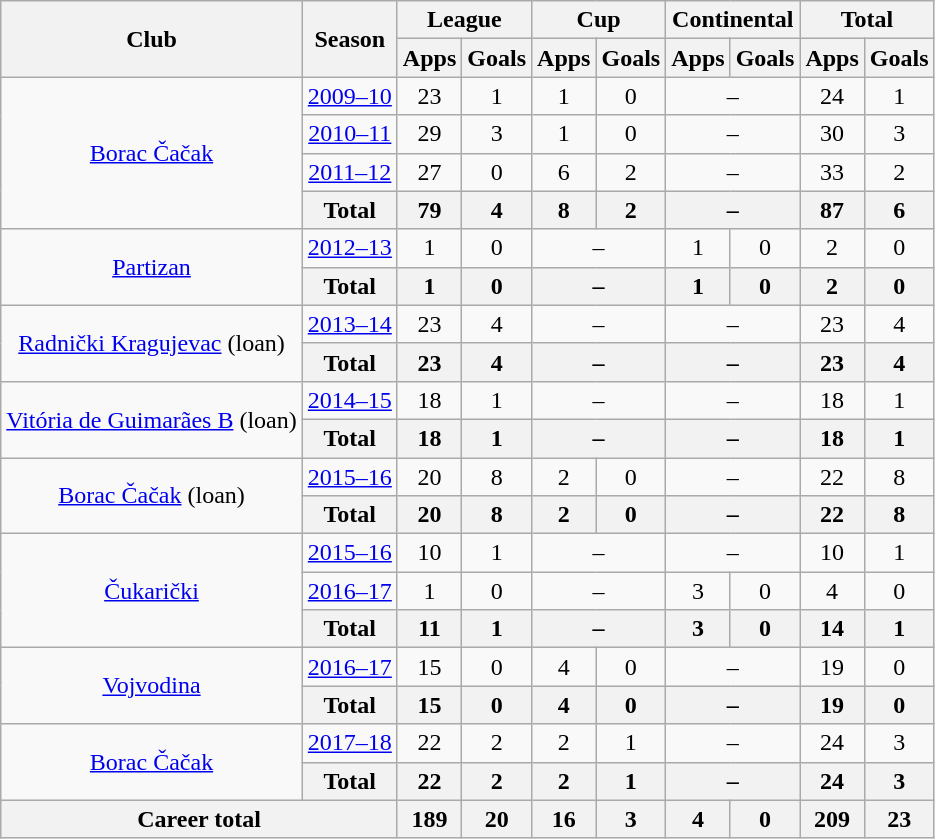<table class="wikitable" style="text-align:center">
<tr>
<th rowspan="2">Club</th>
<th rowspan="2">Season</th>
<th colspan="2">League</th>
<th colspan="2">Cup</th>
<th colspan="2">Continental</th>
<th colspan="2">Total</th>
</tr>
<tr>
<th>Apps</th>
<th>Goals</th>
<th>Apps</th>
<th>Goals</th>
<th>Apps</th>
<th>Goals</th>
<th>Apps</th>
<th>Goals</th>
</tr>
<tr>
<td rowspan="4"><a href='#'>Borac Čačak</a></td>
<td><a href='#'>2009–10</a></td>
<td>23</td>
<td>1</td>
<td>1</td>
<td>0</td>
<td colspan="2">–</td>
<td>24</td>
<td>1</td>
</tr>
<tr>
<td><a href='#'>2010–11</a></td>
<td>29</td>
<td>3</td>
<td>1</td>
<td>0</td>
<td colspan="2">–</td>
<td>30</td>
<td>3</td>
</tr>
<tr>
<td><a href='#'>2011–12</a></td>
<td>27</td>
<td>0</td>
<td>6</td>
<td>2</td>
<td colspan="2">–</td>
<td>33</td>
<td>2</td>
</tr>
<tr>
<th>Total</th>
<th>79</th>
<th>4</th>
<th>8</th>
<th>2</th>
<th colspan="2">–</th>
<th>87</th>
<th>6</th>
</tr>
<tr>
<td rowspan="2"><a href='#'>Partizan</a></td>
<td><a href='#'>2012–13</a></td>
<td>1</td>
<td>0</td>
<td colspan="2">–</td>
<td>1</td>
<td>0</td>
<td>2</td>
<td>0</td>
</tr>
<tr>
<th>Total</th>
<th>1</th>
<th>0</th>
<th colspan="2">–</th>
<th>1</th>
<th>0</th>
<th>2</th>
<th>0</th>
</tr>
<tr>
<td rowspan="2"><a href='#'>Radnički Kragujevac</a> (loan)</td>
<td><a href='#'>2013–14</a></td>
<td>23</td>
<td>4</td>
<td colspan="2">–</td>
<td colspan="2">–</td>
<td>23</td>
<td>4</td>
</tr>
<tr>
<th>Total</th>
<th>23</th>
<th>4</th>
<th colspan="2">–</th>
<th colspan="2">–</th>
<th>23</th>
<th>4</th>
</tr>
<tr>
<td rowspan="2"><a href='#'>Vitória de Guimarães B</a> (loan)</td>
<td><a href='#'>2014–15</a></td>
<td>18</td>
<td>1</td>
<td colspan="2">–</td>
<td colspan="2">–</td>
<td>18</td>
<td>1</td>
</tr>
<tr>
<th>Total</th>
<th>18</th>
<th>1</th>
<th colspan="2">–</th>
<th colspan="2">–</th>
<th>18</th>
<th>1</th>
</tr>
<tr>
<td rowspan="2"><a href='#'>Borac Čačak</a> (loan)</td>
<td><a href='#'>2015–16</a></td>
<td>20</td>
<td>8</td>
<td>2</td>
<td>0</td>
<td colspan="2">–</td>
<td>22</td>
<td>8</td>
</tr>
<tr>
<th>Total</th>
<th>20</th>
<th>8</th>
<th>2</th>
<th>0</th>
<th colspan="2">–</th>
<th>22</th>
<th>8</th>
</tr>
<tr>
<td rowspan="3"><a href='#'>Čukarički</a></td>
<td><a href='#'>2015–16</a></td>
<td>10</td>
<td>1</td>
<td colspan="2">–</td>
<td colspan="2">–</td>
<td>10</td>
<td>1</td>
</tr>
<tr>
<td><a href='#'>2016–17</a></td>
<td>1</td>
<td>0</td>
<td colspan="2">–</td>
<td>3</td>
<td>0</td>
<td>4</td>
<td>0</td>
</tr>
<tr>
<th>Total</th>
<th>11</th>
<th>1</th>
<th colspan="2">–</th>
<th>3</th>
<th>0</th>
<th>14</th>
<th>1</th>
</tr>
<tr>
<td rowspan="2"><a href='#'>Vojvodina</a></td>
<td><a href='#'>2016–17</a></td>
<td>15</td>
<td>0</td>
<td>4</td>
<td>0</td>
<td colspan="2">–</td>
<td>19</td>
<td>0</td>
</tr>
<tr>
<th>Total</th>
<th>15</th>
<th>0</th>
<th>4</th>
<th>0</th>
<th colspan="2">–</th>
<th>19</th>
<th>0</th>
</tr>
<tr>
<td rowspan="2"><a href='#'>Borac Čačak</a></td>
<td><a href='#'>2017–18</a></td>
<td>22</td>
<td>2</td>
<td>2</td>
<td>1</td>
<td colspan="2">–</td>
<td>24</td>
<td>3</td>
</tr>
<tr>
<th>Total</th>
<th>22</th>
<th>2</th>
<th>2</th>
<th>1</th>
<th colspan="2">–</th>
<th>24</th>
<th>3</th>
</tr>
<tr>
<th colspan="2">Career total</th>
<th>189</th>
<th>20</th>
<th>16</th>
<th>3</th>
<th>4</th>
<th>0</th>
<th>209</th>
<th>23</th>
</tr>
</table>
